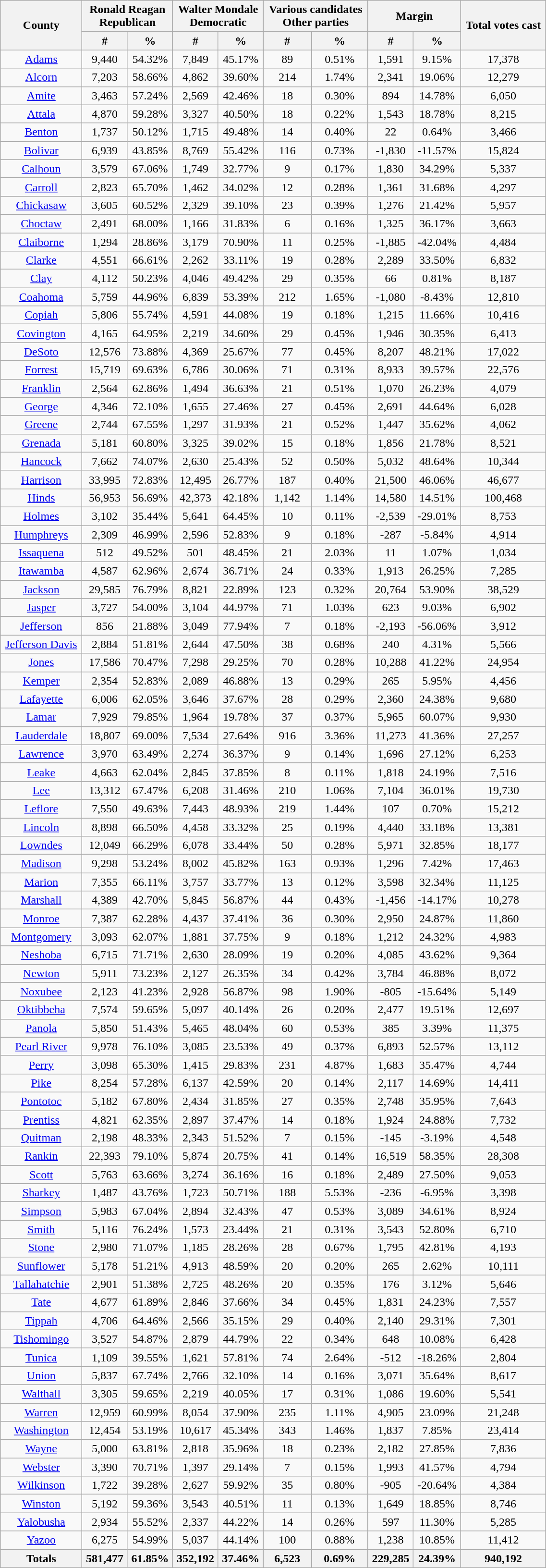<table width="60%" class="wikitable sortable">
<tr>
<th style="text-align:center;" rowspan="2">County</th>
<th style="text-align:center;" colspan="2">Ronald Reagan<br>Republican</th>
<th style="text-align:center;" colspan="2">Walter Mondale<br>Democratic</th>
<th style="text-align:center;" colspan="2">Various candidates<br>Other parties</th>
<th style="text-align:center;" colspan="2">Margin</th>
<th rowspan="2" style="text-align:center;">Total votes cast</th>
</tr>
<tr>
<th style="text-align:center;" data-sort-type="number">#</th>
<th style="text-align:center;" data-sort-type="number">%</th>
<th style="text-align:center;" data-sort-type="number">#</th>
<th style="text-align:center;" data-sort-type="number">%</th>
<th style="text-align:center;" data-sort-type="number">#</th>
<th style="text-align:center;" data-sort-type="number">%</th>
<th style="text-align:center;" data-sort-type="number">#</th>
<th style="text-align:center;" data-sort-type="number">%</th>
</tr>
<tr style="text-align:center;">
<td><a href='#'>Adams</a></td>
<td>9,440</td>
<td>54.32%</td>
<td>7,849</td>
<td>45.17%</td>
<td>89</td>
<td>0.51%</td>
<td>1,591</td>
<td>9.15%</td>
<td>17,378</td>
</tr>
<tr style="text-align:center;">
<td><a href='#'>Alcorn</a></td>
<td>7,203</td>
<td>58.66%</td>
<td>4,862</td>
<td>39.60%</td>
<td>214</td>
<td>1.74%</td>
<td>2,341</td>
<td>19.06%</td>
<td>12,279</td>
</tr>
<tr style="text-align:center;">
<td><a href='#'>Amite</a></td>
<td>3,463</td>
<td>57.24%</td>
<td>2,569</td>
<td>42.46%</td>
<td>18</td>
<td>0.30%</td>
<td>894</td>
<td>14.78%</td>
<td>6,050</td>
</tr>
<tr style="text-align:center;">
<td><a href='#'>Attala</a></td>
<td>4,870</td>
<td>59.28%</td>
<td>3,327</td>
<td>40.50%</td>
<td>18</td>
<td>0.22%</td>
<td>1,543</td>
<td>18.78%</td>
<td>8,215</td>
</tr>
<tr style="text-align:center;">
<td><a href='#'>Benton</a></td>
<td>1,737</td>
<td>50.12%</td>
<td>1,715</td>
<td>49.48%</td>
<td>14</td>
<td>0.40%</td>
<td>22</td>
<td>0.64%</td>
<td>3,466</td>
</tr>
<tr style="text-align:center;">
<td><a href='#'>Bolivar</a></td>
<td>6,939</td>
<td>43.85%</td>
<td>8,769</td>
<td>55.42%</td>
<td>116</td>
<td>0.73%</td>
<td>-1,830</td>
<td>-11.57%</td>
<td>15,824</td>
</tr>
<tr style="text-align:center;">
<td><a href='#'>Calhoun</a></td>
<td>3,579</td>
<td>67.06%</td>
<td>1,749</td>
<td>32.77%</td>
<td>9</td>
<td>0.17%</td>
<td>1,830</td>
<td>34.29%</td>
<td>5,337</td>
</tr>
<tr style="text-align:center;">
<td><a href='#'>Carroll</a></td>
<td>2,823</td>
<td>65.70%</td>
<td>1,462</td>
<td>34.02%</td>
<td>12</td>
<td>0.28%</td>
<td>1,361</td>
<td>31.68%</td>
<td>4,297</td>
</tr>
<tr style="text-align:center;">
<td><a href='#'>Chickasaw</a></td>
<td>3,605</td>
<td>60.52%</td>
<td>2,329</td>
<td>39.10%</td>
<td>23</td>
<td>0.39%</td>
<td>1,276</td>
<td>21.42%</td>
<td>5,957</td>
</tr>
<tr style="text-align:center;">
<td><a href='#'>Choctaw</a></td>
<td>2,491</td>
<td>68.00%</td>
<td>1,166</td>
<td>31.83%</td>
<td>6</td>
<td>0.16%</td>
<td>1,325</td>
<td>36.17%</td>
<td>3,663</td>
</tr>
<tr style="text-align:center;">
<td><a href='#'>Claiborne</a></td>
<td>1,294</td>
<td>28.86%</td>
<td>3,179</td>
<td>70.90%</td>
<td>11</td>
<td>0.25%</td>
<td>-1,885</td>
<td>-42.04%</td>
<td>4,484</td>
</tr>
<tr style="text-align:center;">
<td><a href='#'>Clarke</a></td>
<td>4,551</td>
<td>66.61%</td>
<td>2,262</td>
<td>33.11%</td>
<td>19</td>
<td>0.28%</td>
<td>2,289</td>
<td>33.50%</td>
<td>6,832</td>
</tr>
<tr style="text-align:center;">
<td><a href='#'>Clay</a></td>
<td>4,112</td>
<td>50.23%</td>
<td>4,046</td>
<td>49.42%</td>
<td>29</td>
<td>0.35%</td>
<td>66</td>
<td>0.81%</td>
<td>8,187</td>
</tr>
<tr style="text-align:center;">
<td><a href='#'>Coahoma</a></td>
<td>5,759</td>
<td>44.96%</td>
<td>6,839</td>
<td>53.39%</td>
<td>212</td>
<td>1.65%</td>
<td>-1,080</td>
<td>-8.43%</td>
<td>12,810</td>
</tr>
<tr style="text-align:center;">
<td><a href='#'>Copiah</a></td>
<td>5,806</td>
<td>55.74%</td>
<td>4,591</td>
<td>44.08%</td>
<td>19</td>
<td>0.18%</td>
<td>1,215</td>
<td>11.66%</td>
<td>10,416</td>
</tr>
<tr style="text-align:center;">
<td><a href='#'>Covington</a></td>
<td>4,165</td>
<td>64.95%</td>
<td>2,219</td>
<td>34.60%</td>
<td>29</td>
<td>0.45%</td>
<td>1,946</td>
<td>30.35%</td>
<td>6,413</td>
</tr>
<tr style="text-align:center;">
<td><a href='#'>DeSoto</a></td>
<td>12,576</td>
<td>73.88%</td>
<td>4,369</td>
<td>25.67%</td>
<td>77</td>
<td>0.45%</td>
<td>8,207</td>
<td>48.21%</td>
<td>17,022</td>
</tr>
<tr style="text-align:center;">
<td><a href='#'>Forrest</a></td>
<td>15,719</td>
<td>69.63%</td>
<td>6,786</td>
<td>30.06%</td>
<td>71</td>
<td>0.31%</td>
<td>8,933</td>
<td>39.57%</td>
<td>22,576</td>
</tr>
<tr style="text-align:center;">
<td><a href='#'>Franklin</a></td>
<td>2,564</td>
<td>62.86%</td>
<td>1,494</td>
<td>36.63%</td>
<td>21</td>
<td>0.51%</td>
<td>1,070</td>
<td>26.23%</td>
<td>4,079</td>
</tr>
<tr style="text-align:center;">
<td><a href='#'>George</a></td>
<td>4,346</td>
<td>72.10%</td>
<td>1,655</td>
<td>27.46%</td>
<td>27</td>
<td>0.45%</td>
<td>2,691</td>
<td>44.64%</td>
<td>6,028</td>
</tr>
<tr style="text-align:center;">
<td><a href='#'>Greene</a></td>
<td>2,744</td>
<td>67.55%</td>
<td>1,297</td>
<td>31.93%</td>
<td>21</td>
<td>0.52%</td>
<td>1,447</td>
<td>35.62%</td>
<td>4,062</td>
</tr>
<tr style="text-align:center;">
<td><a href='#'>Grenada</a></td>
<td>5,181</td>
<td>60.80%</td>
<td>3,325</td>
<td>39.02%</td>
<td>15</td>
<td>0.18%</td>
<td>1,856</td>
<td>21.78%</td>
<td>8,521</td>
</tr>
<tr style="text-align:center;">
<td><a href='#'>Hancock</a></td>
<td>7,662</td>
<td>74.07%</td>
<td>2,630</td>
<td>25.43%</td>
<td>52</td>
<td>0.50%</td>
<td>5,032</td>
<td>48.64%</td>
<td>10,344</td>
</tr>
<tr style="text-align:center;">
<td><a href='#'>Harrison</a></td>
<td>33,995</td>
<td>72.83%</td>
<td>12,495</td>
<td>26.77%</td>
<td>187</td>
<td>0.40%</td>
<td>21,500</td>
<td>46.06%</td>
<td>46,677</td>
</tr>
<tr style="text-align:center;">
<td><a href='#'>Hinds</a></td>
<td>56,953</td>
<td>56.69%</td>
<td>42,373</td>
<td>42.18%</td>
<td>1,142</td>
<td>1.14%</td>
<td>14,580</td>
<td>14.51%</td>
<td>100,468</td>
</tr>
<tr style="text-align:center;">
<td><a href='#'>Holmes</a></td>
<td>3,102</td>
<td>35.44%</td>
<td>5,641</td>
<td>64.45%</td>
<td>10</td>
<td>0.11%</td>
<td>-2,539</td>
<td>-29.01%</td>
<td>8,753</td>
</tr>
<tr style="text-align:center;">
<td><a href='#'>Humphreys</a></td>
<td>2,309</td>
<td>46.99%</td>
<td>2,596</td>
<td>52.83%</td>
<td>9</td>
<td>0.18%</td>
<td>-287</td>
<td>-5.84%</td>
<td>4,914</td>
</tr>
<tr style="text-align:center;">
<td><a href='#'>Issaquena</a></td>
<td>512</td>
<td>49.52%</td>
<td>501</td>
<td>48.45%</td>
<td>21</td>
<td>2.03%</td>
<td>11</td>
<td>1.07%</td>
<td>1,034</td>
</tr>
<tr style="text-align:center;">
<td><a href='#'>Itawamba</a></td>
<td>4,587</td>
<td>62.96%</td>
<td>2,674</td>
<td>36.71%</td>
<td>24</td>
<td>0.33%</td>
<td>1,913</td>
<td>26.25%</td>
<td>7,285</td>
</tr>
<tr style="text-align:center;">
<td><a href='#'>Jackson</a></td>
<td>29,585</td>
<td>76.79%</td>
<td>8,821</td>
<td>22.89%</td>
<td>123</td>
<td>0.32%</td>
<td>20,764</td>
<td>53.90%</td>
<td>38,529</td>
</tr>
<tr style="text-align:center;">
<td><a href='#'>Jasper</a></td>
<td>3,727</td>
<td>54.00%</td>
<td>3,104</td>
<td>44.97%</td>
<td>71</td>
<td>1.03%</td>
<td>623</td>
<td>9.03%</td>
<td>6,902</td>
</tr>
<tr style="text-align:center;">
<td><a href='#'>Jefferson</a></td>
<td>856</td>
<td>21.88%</td>
<td>3,049</td>
<td>77.94%</td>
<td>7</td>
<td>0.18%</td>
<td>-2,193</td>
<td>-56.06%</td>
<td>3,912</td>
</tr>
<tr style="text-align:center;">
<td><a href='#'>Jefferson Davis</a></td>
<td>2,884</td>
<td>51.81%</td>
<td>2,644</td>
<td>47.50%</td>
<td>38</td>
<td>0.68%</td>
<td>240</td>
<td>4.31%</td>
<td>5,566</td>
</tr>
<tr style="text-align:center;">
<td><a href='#'>Jones</a></td>
<td>17,586</td>
<td>70.47%</td>
<td>7,298</td>
<td>29.25%</td>
<td>70</td>
<td>0.28%</td>
<td>10,288</td>
<td>41.22%</td>
<td>24,954</td>
</tr>
<tr style="text-align:center;">
<td><a href='#'>Kemper</a></td>
<td>2,354</td>
<td>52.83%</td>
<td>2,089</td>
<td>46.88%</td>
<td>13</td>
<td>0.29%</td>
<td>265</td>
<td>5.95%</td>
<td>4,456</td>
</tr>
<tr style="text-align:center;">
<td><a href='#'>Lafayette</a></td>
<td>6,006</td>
<td>62.05%</td>
<td>3,646</td>
<td>37.67%</td>
<td>28</td>
<td>0.29%</td>
<td>2,360</td>
<td>24.38%</td>
<td>9,680</td>
</tr>
<tr style="text-align:center;">
<td><a href='#'>Lamar</a></td>
<td>7,929</td>
<td>79.85%</td>
<td>1,964</td>
<td>19.78%</td>
<td>37</td>
<td>0.37%</td>
<td>5,965</td>
<td>60.07%</td>
<td>9,930</td>
</tr>
<tr style="text-align:center;">
<td><a href='#'>Lauderdale</a></td>
<td>18,807</td>
<td>69.00%</td>
<td>7,534</td>
<td>27.64%</td>
<td>916</td>
<td>3.36%</td>
<td>11,273</td>
<td>41.36%</td>
<td>27,257</td>
</tr>
<tr style="text-align:center;">
<td><a href='#'>Lawrence</a></td>
<td>3,970</td>
<td>63.49%</td>
<td>2,274</td>
<td>36.37%</td>
<td>9</td>
<td>0.14%</td>
<td>1,696</td>
<td>27.12%</td>
<td>6,253</td>
</tr>
<tr style="text-align:center;">
<td><a href='#'>Leake</a></td>
<td>4,663</td>
<td>62.04%</td>
<td>2,845</td>
<td>37.85%</td>
<td>8</td>
<td>0.11%</td>
<td>1,818</td>
<td>24.19%</td>
<td>7,516</td>
</tr>
<tr style="text-align:center;">
<td><a href='#'>Lee</a></td>
<td>13,312</td>
<td>67.47%</td>
<td>6,208</td>
<td>31.46%</td>
<td>210</td>
<td>1.06%</td>
<td>7,104</td>
<td>36.01%</td>
<td>19,730</td>
</tr>
<tr style="text-align:center;">
<td><a href='#'>Leflore</a></td>
<td>7,550</td>
<td>49.63%</td>
<td>7,443</td>
<td>48.93%</td>
<td>219</td>
<td>1.44%</td>
<td>107</td>
<td>0.70%</td>
<td>15,212</td>
</tr>
<tr style="text-align:center;">
<td><a href='#'>Lincoln</a></td>
<td>8,898</td>
<td>66.50%</td>
<td>4,458</td>
<td>33.32%</td>
<td>25</td>
<td>0.19%</td>
<td>4,440</td>
<td>33.18%</td>
<td>13,381</td>
</tr>
<tr style="text-align:center;">
<td><a href='#'>Lowndes</a></td>
<td>12,049</td>
<td>66.29%</td>
<td>6,078</td>
<td>33.44%</td>
<td>50</td>
<td>0.28%</td>
<td>5,971</td>
<td>32.85%</td>
<td>18,177</td>
</tr>
<tr style="text-align:center;">
<td><a href='#'>Madison</a></td>
<td>9,298</td>
<td>53.24%</td>
<td>8,002</td>
<td>45.82%</td>
<td>163</td>
<td>0.93%</td>
<td>1,296</td>
<td>7.42%</td>
<td>17,463</td>
</tr>
<tr style="text-align:center;">
<td><a href='#'>Marion</a></td>
<td>7,355</td>
<td>66.11%</td>
<td>3,757</td>
<td>33.77%</td>
<td>13</td>
<td>0.12%</td>
<td>3,598</td>
<td>32.34%</td>
<td>11,125</td>
</tr>
<tr style="text-align:center;">
<td><a href='#'>Marshall</a></td>
<td>4,389</td>
<td>42.70%</td>
<td>5,845</td>
<td>56.87%</td>
<td>44</td>
<td>0.43%</td>
<td>-1,456</td>
<td>-14.17%</td>
<td>10,278</td>
</tr>
<tr style="text-align:center;">
<td><a href='#'>Monroe</a></td>
<td>7,387</td>
<td>62.28%</td>
<td>4,437</td>
<td>37.41%</td>
<td>36</td>
<td>0.30%</td>
<td>2,950</td>
<td>24.87%</td>
<td>11,860</td>
</tr>
<tr style="text-align:center;">
<td><a href='#'>Montgomery</a></td>
<td>3,093</td>
<td>62.07%</td>
<td>1,881</td>
<td>37.75%</td>
<td>9</td>
<td>0.18%</td>
<td>1,212</td>
<td>24.32%</td>
<td>4,983</td>
</tr>
<tr style="text-align:center;">
<td><a href='#'>Neshoba</a></td>
<td>6,715</td>
<td>71.71%</td>
<td>2,630</td>
<td>28.09%</td>
<td>19</td>
<td>0.20%</td>
<td>4,085</td>
<td>43.62%</td>
<td>9,364</td>
</tr>
<tr style="text-align:center;">
<td><a href='#'>Newton</a></td>
<td>5,911</td>
<td>73.23%</td>
<td>2,127</td>
<td>26.35%</td>
<td>34</td>
<td>0.42%</td>
<td>3,784</td>
<td>46.88%</td>
<td>8,072</td>
</tr>
<tr style="text-align:center;">
<td><a href='#'>Noxubee</a></td>
<td>2,123</td>
<td>41.23%</td>
<td>2,928</td>
<td>56.87%</td>
<td>98</td>
<td>1.90%</td>
<td>-805</td>
<td>-15.64%</td>
<td>5,149</td>
</tr>
<tr style="text-align:center;">
<td><a href='#'>Oktibbeha</a></td>
<td>7,574</td>
<td>59.65%</td>
<td>5,097</td>
<td>40.14%</td>
<td>26</td>
<td>0.20%</td>
<td>2,477</td>
<td>19.51%</td>
<td>12,697</td>
</tr>
<tr style="text-align:center;">
<td><a href='#'>Panola</a></td>
<td>5,850</td>
<td>51.43%</td>
<td>5,465</td>
<td>48.04%</td>
<td>60</td>
<td>0.53%</td>
<td>385</td>
<td>3.39%</td>
<td>11,375</td>
</tr>
<tr style="text-align:center;">
<td><a href='#'>Pearl River</a></td>
<td>9,978</td>
<td>76.10%</td>
<td>3,085</td>
<td>23.53%</td>
<td>49</td>
<td>0.37%</td>
<td>6,893</td>
<td>52.57%</td>
<td>13,112</td>
</tr>
<tr style="text-align:center;">
<td><a href='#'>Perry</a></td>
<td>3,098</td>
<td>65.30%</td>
<td>1,415</td>
<td>29.83%</td>
<td>231</td>
<td>4.87%</td>
<td>1,683</td>
<td>35.47%</td>
<td>4,744</td>
</tr>
<tr style="text-align:center;">
<td><a href='#'>Pike</a></td>
<td>8,254</td>
<td>57.28%</td>
<td>6,137</td>
<td>42.59%</td>
<td>20</td>
<td>0.14%</td>
<td>2,117</td>
<td>14.69%</td>
<td>14,411</td>
</tr>
<tr style="text-align:center;">
<td><a href='#'>Pontotoc</a></td>
<td>5,182</td>
<td>67.80%</td>
<td>2,434</td>
<td>31.85%</td>
<td>27</td>
<td>0.35%</td>
<td>2,748</td>
<td>35.95%</td>
<td>7,643</td>
</tr>
<tr style="text-align:center;">
<td><a href='#'>Prentiss</a></td>
<td>4,821</td>
<td>62.35%</td>
<td>2,897</td>
<td>37.47%</td>
<td>14</td>
<td>0.18%</td>
<td>1,924</td>
<td>24.88%</td>
<td>7,732</td>
</tr>
<tr style="text-align:center;">
<td><a href='#'>Quitman</a></td>
<td>2,198</td>
<td>48.33%</td>
<td>2,343</td>
<td>51.52%</td>
<td>7</td>
<td>0.15%</td>
<td>-145</td>
<td>-3.19%</td>
<td>4,548</td>
</tr>
<tr style="text-align:center;">
<td><a href='#'>Rankin</a></td>
<td>22,393</td>
<td>79.10%</td>
<td>5,874</td>
<td>20.75%</td>
<td>41</td>
<td>0.14%</td>
<td>16,519</td>
<td>58.35%</td>
<td>28,308</td>
</tr>
<tr style="text-align:center;">
<td><a href='#'>Scott</a></td>
<td>5,763</td>
<td>63.66%</td>
<td>3,274</td>
<td>36.16%</td>
<td>16</td>
<td>0.18%</td>
<td>2,489</td>
<td>27.50%</td>
<td>9,053</td>
</tr>
<tr style="text-align:center;">
<td><a href='#'>Sharkey</a></td>
<td>1,487</td>
<td>43.76%</td>
<td>1,723</td>
<td>50.71%</td>
<td>188</td>
<td>5.53%</td>
<td>-236</td>
<td>-6.95%</td>
<td>3,398</td>
</tr>
<tr style="text-align:center;">
<td><a href='#'>Simpson</a></td>
<td>5,983</td>
<td>67.04%</td>
<td>2,894</td>
<td>32.43%</td>
<td>47</td>
<td>0.53%</td>
<td>3,089</td>
<td>34.61%</td>
<td>8,924</td>
</tr>
<tr style="text-align:center;">
<td><a href='#'>Smith</a></td>
<td>5,116</td>
<td>76.24%</td>
<td>1,573</td>
<td>23.44%</td>
<td>21</td>
<td>0.31%</td>
<td>3,543</td>
<td>52.80%</td>
<td>6,710</td>
</tr>
<tr style="text-align:center;">
<td><a href='#'>Stone</a></td>
<td>2,980</td>
<td>71.07%</td>
<td>1,185</td>
<td>28.26%</td>
<td>28</td>
<td>0.67%</td>
<td>1,795</td>
<td>42.81%</td>
<td>4,193</td>
</tr>
<tr style="text-align:center;">
<td><a href='#'>Sunflower</a></td>
<td>5,178</td>
<td>51.21%</td>
<td>4,913</td>
<td>48.59%</td>
<td>20</td>
<td>0.20%</td>
<td>265</td>
<td>2.62%</td>
<td>10,111</td>
</tr>
<tr style="text-align:center;">
<td><a href='#'>Tallahatchie</a></td>
<td>2,901</td>
<td>51.38%</td>
<td>2,725</td>
<td>48.26%</td>
<td>20</td>
<td>0.35%</td>
<td>176</td>
<td>3.12%</td>
<td>5,646</td>
</tr>
<tr style="text-align:center;">
<td><a href='#'>Tate</a></td>
<td>4,677</td>
<td>61.89%</td>
<td>2,846</td>
<td>37.66%</td>
<td>34</td>
<td>0.45%</td>
<td>1,831</td>
<td>24.23%</td>
<td>7,557</td>
</tr>
<tr style="text-align:center;">
<td><a href='#'>Tippah</a></td>
<td>4,706</td>
<td>64.46%</td>
<td>2,566</td>
<td>35.15%</td>
<td>29</td>
<td>0.40%</td>
<td>2,140</td>
<td>29.31%</td>
<td>7,301</td>
</tr>
<tr style="text-align:center;">
<td><a href='#'>Tishomingo</a></td>
<td>3,527</td>
<td>54.87%</td>
<td>2,879</td>
<td>44.79%</td>
<td>22</td>
<td>0.34%</td>
<td>648</td>
<td>10.08%</td>
<td>6,428</td>
</tr>
<tr style="text-align:center;">
<td><a href='#'>Tunica</a></td>
<td>1,109</td>
<td>39.55%</td>
<td>1,621</td>
<td>57.81%</td>
<td>74</td>
<td>2.64%</td>
<td>-512</td>
<td>-18.26%</td>
<td>2,804</td>
</tr>
<tr style="text-align:center;">
<td><a href='#'>Union</a></td>
<td>5,837</td>
<td>67.74%</td>
<td>2,766</td>
<td>32.10%</td>
<td>14</td>
<td>0.16%</td>
<td>3,071</td>
<td>35.64%</td>
<td>8,617</td>
</tr>
<tr style="text-align:center;">
<td><a href='#'>Walthall</a></td>
<td>3,305</td>
<td>59.65%</td>
<td>2,219</td>
<td>40.05%</td>
<td>17</td>
<td>0.31%</td>
<td>1,086</td>
<td>19.60%</td>
<td>5,541</td>
</tr>
<tr style="text-align:center;">
<td><a href='#'>Warren</a></td>
<td>12,959</td>
<td>60.99%</td>
<td>8,054</td>
<td>37.90%</td>
<td>235</td>
<td>1.11%</td>
<td>4,905</td>
<td>23.09%</td>
<td>21,248</td>
</tr>
<tr style="text-align:center;">
<td><a href='#'>Washington</a></td>
<td>12,454</td>
<td>53.19%</td>
<td>10,617</td>
<td>45.34%</td>
<td>343</td>
<td>1.46%</td>
<td>1,837</td>
<td>7.85%</td>
<td>23,414</td>
</tr>
<tr style="text-align:center;">
<td><a href='#'>Wayne</a></td>
<td>5,000</td>
<td>63.81%</td>
<td>2,818</td>
<td>35.96%</td>
<td>18</td>
<td>0.23%</td>
<td>2,182</td>
<td>27.85%</td>
<td>7,836</td>
</tr>
<tr style="text-align:center;">
<td><a href='#'>Webster</a></td>
<td>3,390</td>
<td>70.71%</td>
<td>1,397</td>
<td>29.14%</td>
<td>7</td>
<td>0.15%</td>
<td>1,993</td>
<td>41.57%</td>
<td>4,794</td>
</tr>
<tr style="text-align:center;">
<td><a href='#'>Wilkinson</a></td>
<td>1,722</td>
<td>39.28%</td>
<td>2,627</td>
<td>59.92%</td>
<td>35</td>
<td>0.80%</td>
<td>-905</td>
<td>-20.64%</td>
<td>4,384</td>
</tr>
<tr style="text-align:center;">
<td><a href='#'>Winston</a></td>
<td>5,192</td>
<td>59.36%</td>
<td>3,543</td>
<td>40.51%</td>
<td>11</td>
<td>0.13%</td>
<td>1,649</td>
<td>18.85%</td>
<td>8,746</td>
</tr>
<tr style="text-align:center;">
<td><a href='#'>Yalobusha</a></td>
<td>2,934</td>
<td>55.52%</td>
<td>2,337</td>
<td>44.22%</td>
<td>14</td>
<td>0.26%</td>
<td>597</td>
<td>11.30%</td>
<td>5,285</td>
</tr>
<tr style="text-align:center;">
<td><a href='#'>Yazoo</a></td>
<td>6,275</td>
<td>54.99%</td>
<td>5,037</td>
<td>44.14%</td>
<td>100</td>
<td>0.88%</td>
<td>1,238</td>
<td>10.85%</td>
<td>11,412</td>
</tr>
<tr style="text-align:center;">
<th>Totals</th>
<th>581,477</th>
<th>61.85%</th>
<th>352,192</th>
<th>37.46%</th>
<th>6,523</th>
<th>0.69%</th>
<th>229,285</th>
<th>24.39%</th>
<th>940,192</th>
</tr>
</table>
